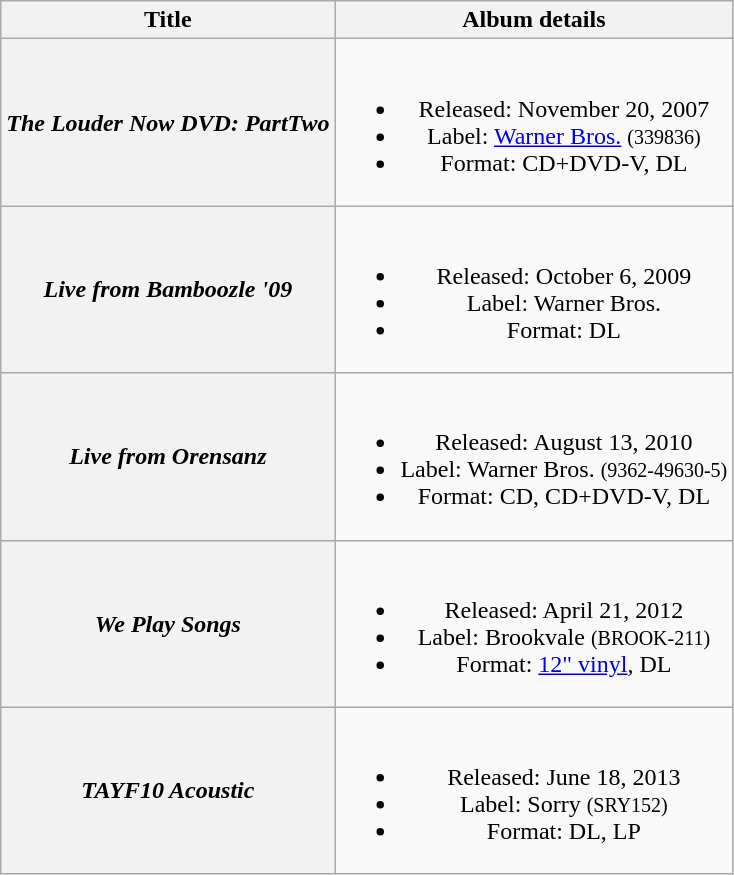<table class="wikitable plainrowheaders" style="text-align:center;">
<tr>
<th scope="col">Title</th>
<th scope="col">Album details</th>
</tr>
<tr>
<th scope="row"><em>The Louder Now DVD: PartTwo</em></th>
<td><br><ul><li>Released: November 20, 2007</li><li>Label: <a href='#'>Warner Bros.</a> <small>(339836)</small></li><li>Format: CD+DVD-V, DL</li></ul></td>
</tr>
<tr>
<th scope="row"><em>Live from Bamboozle '09</em></th>
<td><br><ul><li>Released: October 6, 2009</li><li>Label: Warner Bros.</li><li>Format: DL</li></ul></td>
</tr>
<tr>
<th scope="row"><em>Live from Orensanz</em></th>
<td><br><ul><li>Released: August 13, 2010</li><li>Label: Warner Bros. <small>(9362-49630-5)</small></li><li>Format: CD, CD+DVD-V, DL</li></ul></td>
</tr>
<tr>
<th scope="row"><em>We Play Songs</em></th>
<td><br><ul><li>Released: April 21, 2012</li><li>Label: Brookvale <small>(BROOK-211)</small></li><li>Format: <a href='#'>12" vinyl</a>, DL</li></ul></td>
</tr>
<tr>
<th scope="row"><em>TAYF10 Acoustic</em></th>
<td><br><ul><li>Released: June 18, 2013</li><li>Label: Sorry <small>(SRY152)</small></li><li>Format: DL, LP</li></ul></td>
</tr>
</table>
